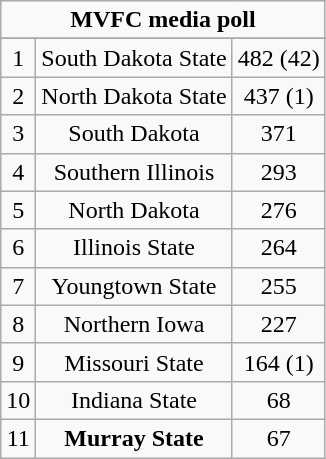<table class="wikitable" style="display: inline-table;">
<tr>
<td align="center" Colspan="3"><strong>MVFC media poll</strong></td>
</tr>
<tr align="center">
</tr>
<tr align="center">
<td>1</td>
<td>South Dakota State</td>
<td>482 (42)</td>
</tr>
<tr align="center">
<td>2</td>
<td>North Dakota State</td>
<td>437 (1)</td>
</tr>
<tr align="center">
<td>3</td>
<td>South Dakota</td>
<td>371</td>
</tr>
<tr align="center">
<td>4</td>
<td>Southern Illinois</td>
<td>293</td>
</tr>
<tr align="center">
<td>5</td>
<td>North Dakota</td>
<td>276</td>
</tr>
<tr align="center">
<td>6</td>
<td>Illinois State</td>
<td>264</td>
</tr>
<tr align="center">
<td>7</td>
<td>Youngtown State</td>
<td>255</td>
</tr>
<tr align="center">
<td>8</td>
<td>Northern Iowa</td>
<td>227</td>
</tr>
<tr align="center">
<td>9</td>
<td>Missouri State</td>
<td>164 (1)</td>
</tr>
<tr align="center">
<td>10</td>
<td>Indiana State</td>
<td>68</td>
</tr>
<tr align="center">
<td>11</td>
<td><strong>Murray State</strong></td>
<td>67</td>
</tr>
</table>
